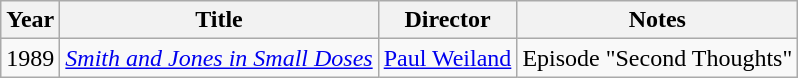<table class="wikitable">
<tr>
<th>Year</th>
<th>Title</th>
<th>Director</th>
<th>Notes</th>
</tr>
<tr>
<td>1989</td>
<td><em><a href='#'>Smith and Jones in Small Doses</a></em></td>
<td><a href='#'>Paul Weiland</a></td>
<td>Episode "Second Thoughts"</td>
</tr>
</table>
